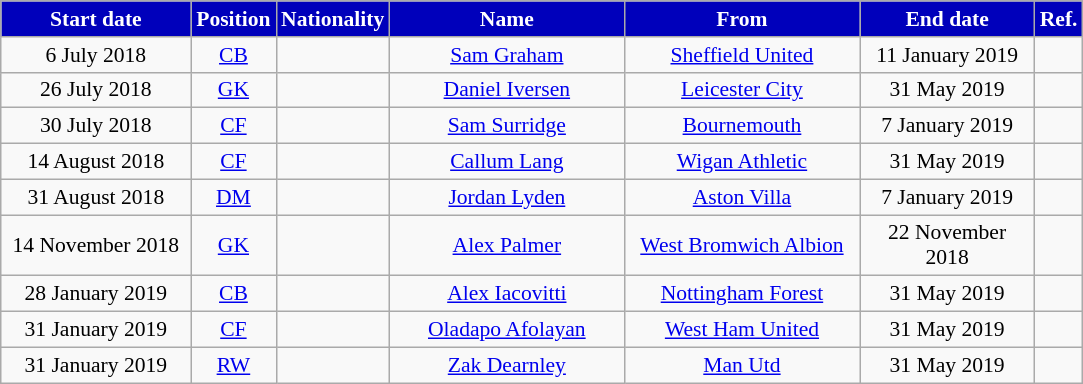<table class="wikitable"  style="text-align:center; font-size:90%; ">
<tr>
<th style="background:#0000BB; color:white; width:120px;">Start date</th>
<th style="background:#0000BB; color:white; width:50px;">Position</th>
<th style="background:#0000BB; color:white; width:50px;">Nationality</th>
<th style="background:#0000BB; color:white; width:150px;">Name</th>
<th style="background:#0000BB; color:white; width:150px;">From</th>
<th style="background:#0000BB; color:white; width:110px;">End date</th>
<th style="background:#0000BB; color:white; width:25px;">Ref.</th>
</tr>
<tr>
<td>6 July 2018</td>
<td><a href='#'>CB</a></td>
<td></td>
<td><a href='#'>Sam Graham</a></td>
<td><a href='#'>Sheffield United</a></td>
<td>11 January 2019</td>
<td></td>
</tr>
<tr>
<td>26 July 2018</td>
<td><a href='#'>GK</a></td>
<td></td>
<td><a href='#'>Daniel Iversen</a></td>
<td><a href='#'>Leicester City</a></td>
<td>31 May 2019</td>
<td></td>
</tr>
<tr>
<td>30 July 2018</td>
<td><a href='#'>CF</a></td>
<td></td>
<td><a href='#'>Sam Surridge</a></td>
<td><a href='#'>Bournemouth</a></td>
<td>7 January 2019</td>
<td></td>
</tr>
<tr>
<td>14 August 2018</td>
<td><a href='#'>CF</a></td>
<td></td>
<td><a href='#'>Callum Lang</a></td>
<td><a href='#'>Wigan Athletic</a></td>
<td>31 May 2019</td>
<td></td>
</tr>
<tr>
<td>31 August 2018</td>
<td><a href='#'>DM</a></td>
<td></td>
<td><a href='#'>Jordan Lyden</a></td>
<td><a href='#'>Aston Villa</a></td>
<td>7 January 2019</td>
<td></td>
</tr>
<tr>
<td>14 November 2018</td>
<td><a href='#'>GK</a></td>
<td></td>
<td><a href='#'>Alex Palmer</a></td>
<td><a href='#'>West Bromwich Albion</a></td>
<td>22 November 2018</td>
<td></td>
</tr>
<tr>
<td>28 January 2019</td>
<td><a href='#'>CB</a></td>
<td></td>
<td><a href='#'>Alex Iacovitti</a></td>
<td><a href='#'>Nottingham Forest</a></td>
<td>31 May 2019</td>
<td></td>
</tr>
<tr>
<td>31 January 2019</td>
<td><a href='#'>CF</a></td>
<td></td>
<td><a href='#'>Oladapo Afolayan</a></td>
<td><a href='#'>West Ham United</a></td>
<td>31 May 2019</td>
<td></td>
</tr>
<tr>
<td>31 January 2019</td>
<td><a href='#'>RW</a></td>
<td></td>
<td><a href='#'>Zak Dearnley</a></td>
<td><a href='#'>Man Utd</a></td>
<td>31 May 2019</td>
<td></td>
</tr>
</table>
